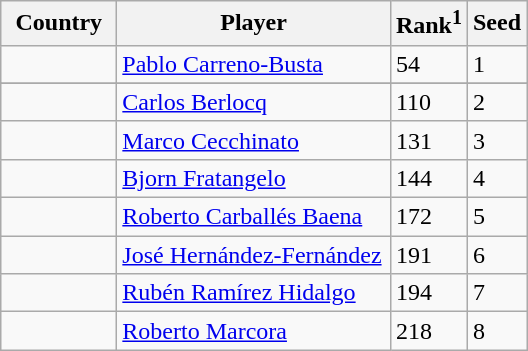<table class="sortable wikitable">
<tr>
<th width="70">Country</th>
<th width="175">Player</th>
<th>Rank<sup>1</sup></th>
<th>Seed</th>
</tr>
<tr>
<td></td>
<td><a href='#'>Pablo Carreno-Busta</a></td>
<td>54</td>
<td>1</td>
</tr>
<tr>
</tr>
<tr>
<td></td>
<td><a href='#'>Carlos Berlocq</a></td>
<td>110</td>
<td>2</td>
</tr>
<tr>
<td></td>
<td><a href='#'>Marco Cecchinato</a></td>
<td>131</td>
<td>3</td>
</tr>
<tr>
<td></td>
<td><a href='#'>Bjorn Fratangelo</a></td>
<td>144</td>
<td>4</td>
</tr>
<tr>
<td></td>
<td><a href='#'>Roberto Carballés Baena</a></td>
<td>172</td>
<td>5</td>
</tr>
<tr>
<td></td>
<td><a href='#'>José Hernández-Fernández</a></td>
<td>191</td>
<td>6</td>
</tr>
<tr>
<td></td>
<td><a href='#'>Rubén Ramírez Hidalgo</a></td>
<td>194</td>
<td>7</td>
</tr>
<tr>
<td></td>
<td><a href='#'>Roberto Marcora</a></td>
<td>218</td>
<td>8</td>
</tr>
</table>
